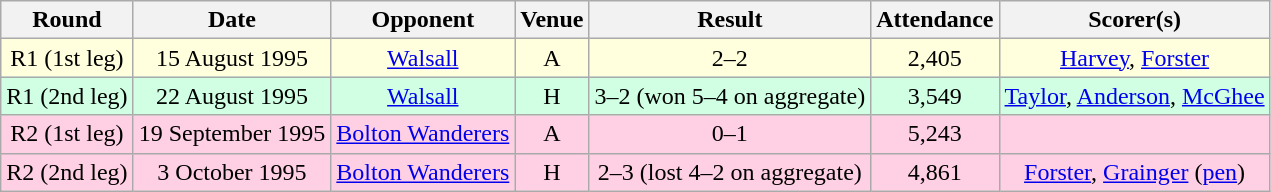<table style="text-align:center;" class="wikitable sortable">
<tr>
<th>Round</th>
<th>Date</th>
<th>Opponent</th>
<th>Venue</th>
<th>Result</th>
<th>Attendance</th>
<th>Scorer(s)</th>
</tr>
<tr style="background:#ffd;">
<td>R1 (1st leg)</td>
<td>15 August 1995</td>
<td><a href='#'>Walsall</a></td>
<td>A</td>
<td>2–2</td>
<td>2,405</td>
<td><a href='#'>Harvey</a>, <a href='#'>Forster</a></td>
</tr>
<tr style="background:#d0ffe3;">
<td>R1 (2nd leg)</td>
<td>22 August 1995</td>
<td><a href='#'>Walsall</a></td>
<td>H</td>
<td>3–2 (won 5–4 on aggregate)</td>
<td>3,549</td>
<td><a href='#'>Taylor</a>, <a href='#'>Anderson</a>, <a href='#'>McGhee</a></td>
</tr>
<tr style="background:#ffd0e3;">
<td>R2 (1st leg)</td>
<td>19 September 1995</td>
<td><a href='#'>Bolton Wanderers</a></td>
<td>A</td>
<td>0–1</td>
<td>5,243</td>
<td></td>
</tr>
<tr style="background:#ffd0e3;">
<td>R2 (2nd leg)</td>
<td>3 October 1995</td>
<td><a href='#'>Bolton Wanderers</a></td>
<td>H</td>
<td>2–3 (lost 4–2 on aggregate)</td>
<td>4,861</td>
<td><a href='#'>Forster</a>, <a href='#'>Grainger</a> (<a href='#'>pen</a>)</td>
</tr>
</table>
